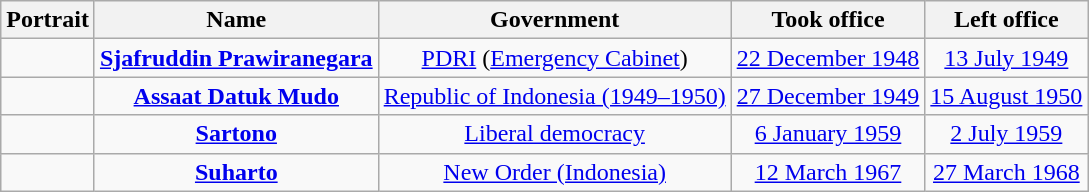<table class="wikitable" style="text-align:center">
<tr>
<th>Portrait</th>
<th>Name</th>
<th>Government</th>
<th>Took office</th>
<th>Left office</th>
</tr>
<tr>
<td></td>
<td><strong><a href='#'>Sjafruddin Prawiranegara</a></strong><br></td>
<td><a href='#'>PDRI</a> (<a href='#'>Emergency Cabinet</a>)</td>
<td><a href='#'>22 December 1948</a></td>
<td><a href='#'>13 July 1949</a></td>
</tr>
<tr>
<td></td>
<td><strong><a href='#'>Assaat Datuk Mudo</a></strong><br></td>
<td><a href='#'>Republic of Indonesia (1949–1950)</a></td>
<td><a href='#'>27 December 1949</a></td>
<td><a href='#'>15 August 1950</a></td>
</tr>
<tr>
<td></td>
<td><strong><a href='#'>Sartono</a></strong><br></td>
<td><a href='#'>Liberal democracy</a></td>
<td><a href='#'>6 January 1959</a></td>
<td><a href='#'>2 July 1959</a></td>
</tr>
<tr>
<td></td>
<td><strong><a href='#'>Suharto</a></strong><br></td>
<td><a href='#'>New Order (Indonesia)</a></td>
<td><a href='#'>12 March 1967</a></td>
<td><a href='#'>27 March 1968</a></td>
</tr>
</table>
